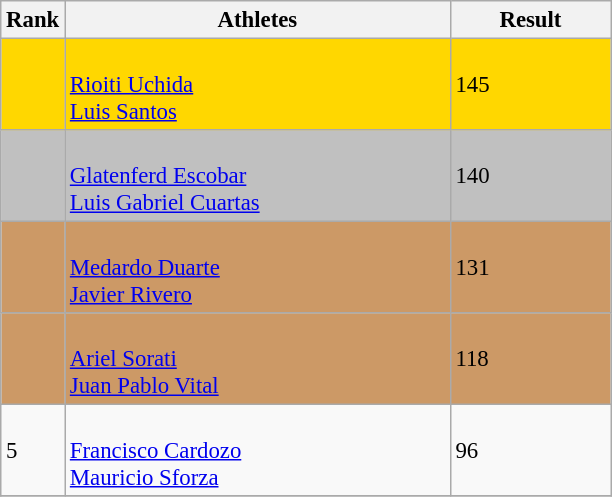<table class="wikitable" style="font-size:95%" style="width:35em;" style="text-align:center">
<tr>
<th>Rank</th>
<th width=250>Athletes</th>
<th width=100>Result</th>
</tr>
<tr bgcolor=gold>
<td></td>
<td align=left><br><a href='#'>Rioiti Uchida</a><br><a href='#'>Luis Santos</a></td>
<td>145</td>
</tr>
<tr bgcolor=silver>
<td></td>
<td align=left><br><a href='#'>Glatenferd Escobar</a><br><a href='#'>Luis Gabriel Cuartas</a></td>
<td>140</td>
</tr>
<tr bgcolor=cc9966>
<td></td>
<td align=left><br><a href='#'>Medardo Duarte</a><br><a href='#'>Javier Rivero</a></td>
<td>131</td>
</tr>
<tr bgcolor=cc9966>
<td></td>
<td align=left><br><a href='#'>Ariel Sorati</a><br><a href='#'>Juan Pablo Vital</a></td>
<td>118</td>
</tr>
<tr>
<td>5</td>
<td align=left><br><a href='#'>Francisco Cardozo</a><br><a href='#'>Mauricio Sforza</a></td>
<td>96</td>
</tr>
<tr>
</tr>
</table>
